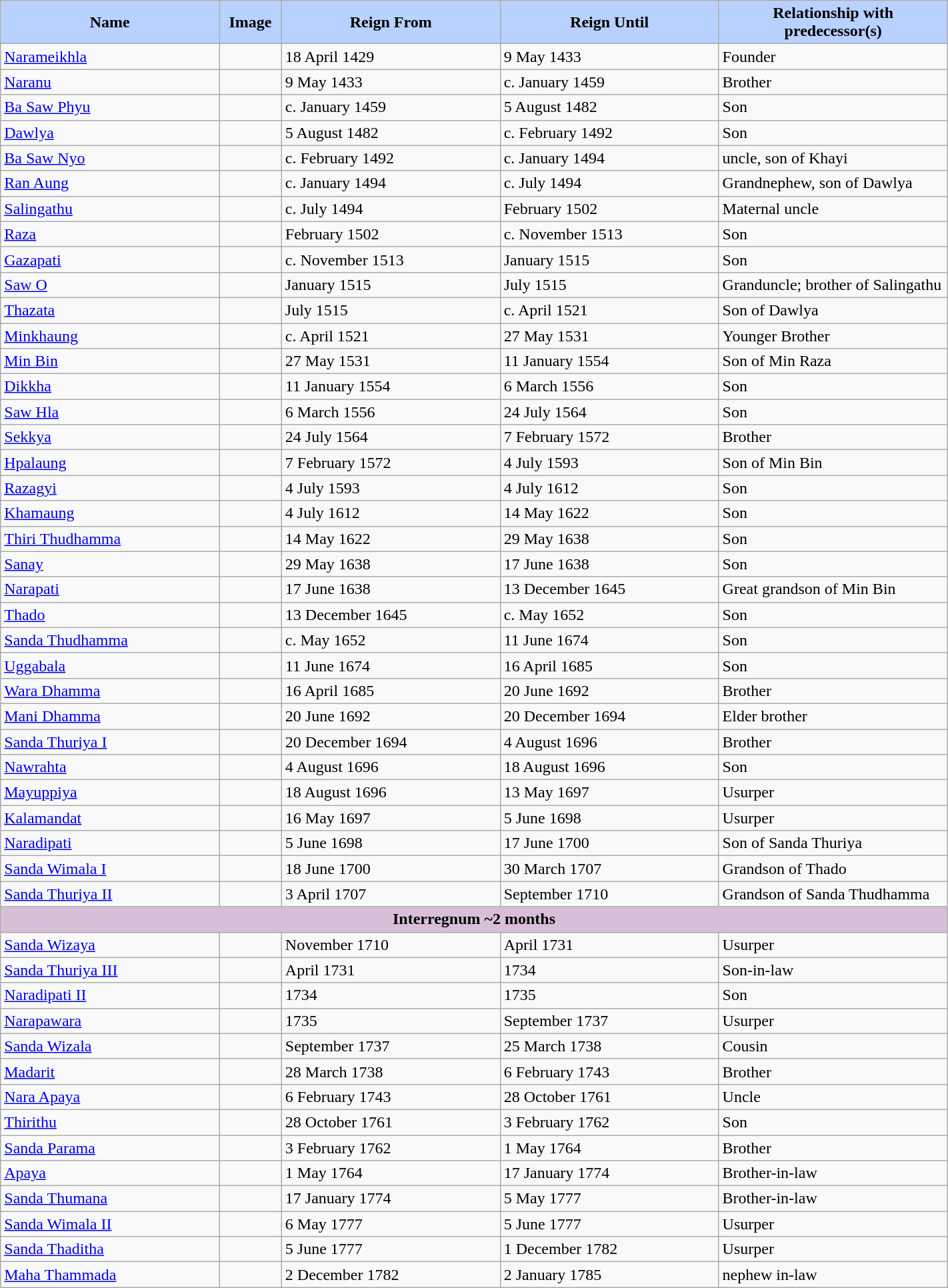<table width=75% class="wikitable">
<tr>
<th style="background-color:#B9D1FF" width=10%>Name</th>
<th style="background-color:#B9D1FF" width=1%>Image</th>
<th style="background-color:#B9D1FF" width=10%>Reign From</th>
<th style="background-color:#B9D1FF" width=10%>Reign Until</th>
<th style="background-color:#B9D1FF" width=10%>Relationship with predecessor(s)</th>
</tr>
<tr>
<td><a href='#'>Narameikhla</a></td>
<td></td>
<td>18 April 1429</td>
<td>9 May 1433</td>
<td>Founder</td>
</tr>
<tr>
<td><a href='#'>Naranu</a></td>
<td></td>
<td>9 May 1433</td>
<td>c. January 1459</td>
<td>Brother</td>
</tr>
<tr>
<td><a href='#'>Ba Saw Phyu</a></td>
<td></td>
<td>c. January 1459</td>
<td>5 August 1482</td>
<td>Son</td>
</tr>
<tr>
<td><a href='#'>Dawlya</a></td>
<td></td>
<td>5 August 1482</td>
<td>c. February 1492</td>
<td>Son</td>
</tr>
<tr>
<td><a href='#'>Ba Saw Nyo</a></td>
<td></td>
<td>c. February 1492</td>
<td>c. January 1494</td>
<td>uncle, son of Khayi</td>
</tr>
<tr>
<td><a href='#'>Ran Aung</a></td>
<td></td>
<td>c. January 1494</td>
<td>c. July 1494</td>
<td>Grandnephew, son of Dawlya</td>
</tr>
<tr>
<td><a href='#'>Salingathu</a></td>
<td></td>
<td>c. July 1494</td>
<td>February 1502</td>
<td>Maternal uncle</td>
</tr>
<tr>
<td><a href='#'>Raza</a></td>
<td></td>
<td>February 1502</td>
<td>c. November 1513</td>
<td>Son</td>
</tr>
<tr>
<td><a href='#'>Gazapati</a></td>
<td></td>
<td>c. November 1513</td>
<td>January 1515</td>
<td>Son</td>
</tr>
<tr>
<td><a href='#'>Saw O</a></td>
<td></td>
<td>January 1515</td>
<td>July 1515</td>
<td>Granduncle; brother of Salingathu</td>
</tr>
<tr>
<td><a href='#'>Thazata</a></td>
<td></td>
<td>July 1515</td>
<td>c. April 1521</td>
<td>Son of Dawlya</td>
</tr>
<tr>
<td><a href='#'>Minkhaung</a></td>
<td></td>
<td>c. April 1521</td>
<td>27 May 1531</td>
<td>Younger Brother</td>
</tr>
<tr>
<td><a href='#'>Min Bin</a></td>
<td></td>
<td>27 May 1531</td>
<td>11 January 1554</td>
<td>Son of Min Raza</td>
</tr>
<tr>
<td><a href='#'>Dikkha</a></td>
<td></td>
<td>11 January 1554</td>
<td>6 March 1556</td>
<td>Son</td>
</tr>
<tr>
<td><a href='#'>Saw Hla</a></td>
<td></td>
<td>6 March 1556</td>
<td>24 July 1564</td>
<td>Son</td>
</tr>
<tr>
<td><a href='#'>Sekkya</a></td>
<td></td>
<td>24 July 1564</td>
<td>7 February 1572</td>
<td>Brother</td>
</tr>
<tr>
<td><a href='#'>Hpalaung</a></td>
<td></td>
<td>7 February 1572</td>
<td>4 July 1593</td>
<td>Son of Min Bin</td>
</tr>
<tr>
<td><a href='#'>Razagyi</a></td>
<td></td>
<td>4 July 1593</td>
<td>4 July 1612</td>
<td>Son</td>
</tr>
<tr>
<td><a href='#'>Khamaung</a></td>
<td></td>
<td>4 July 1612</td>
<td>14 May 1622</td>
<td>Son</td>
</tr>
<tr>
<td><a href='#'>Thiri Thudhamma</a></td>
<td></td>
<td>14 May 1622</td>
<td>29 May 1638</td>
<td>Son</td>
</tr>
<tr>
<td><a href='#'>Sanay</a></td>
<td></td>
<td>29 May 1638</td>
<td>17 June 1638</td>
<td>Son</td>
</tr>
<tr>
<td><a href='#'>Narapati</a></td>
<td></td>
<td>17 June 1638</td>
<td>13 December 1645</td>
<td>Great grandson of Min Bin</td>
</tr>
<tr>
<td><a href='#'>Thado</a></td>
<td></td>
<td>13 December 1645</td>
<td>c. May 1652</td>
<td>Son</td>
</tr>
<tr>
<td><a href='#'>Sanda Thudhamma</a></td>
<td></td>
<td>c. May 1652</td>
<td>11 June 1674</td>
<td>Son</td>
</tr>
<tr>
<td><a href='#'>Uggabala</a></td>
<td></td>
<td>11 June 1674</td>
<td>16 April 1685</td>
<td>Son</td>
</tr>
<tr>
<td><a href='#'>Wara Dhamma</a></td>
<td></td>
<td>16 April 1685</td>
<td>20 June 1692</td>
<td>Brother</td>
</tr>
<tr>
<td><a href='#'>Mani Dhamma</a></td>
<td></td>
<td>20 June 1692</td>
<td>20 December 1694</td>
<td>Elder brother</td>
</tr>
<tr>
<td><a href='#'>Sanda Thuriya I</a></td>
<td></td>
<td>20 December 1694</td>
<td>4 August 1696</td>
<td>Brother</td>
</tr>
<tr>
<td><a href='#'>Nawrahta</a></td>
<td></td>
<td>4 August 1696</td>
<td>18 August 1696</td>
<td>Son</td>
</tr>
<tr>
<td><a href='#'>Mayuppiya</a></td>
<td></td>
<td>18 August 1696</td>
<td>13 May 1697</td>
<td>Usurper</td>
</tr>
<tr>
<td><a href='#'>Kalamandat</a></td>
<td></td>
<td>16 May 1697</td>
<td>5 June 1698</td>
<td>Usurper</td>
</tr>
<tr>
<td><a href='#'>Naradipati</a></td>
<td></td>
<td>5 June 1698</td>
<td>17 June 1700</td>
<td>Son of Sanda Thuriya</td>
</tr>
<tr>
<td><a href='#'>Sanda Wimala I</a></td>
<td></td>
<td>18 June 1700</td>
<td>30 March 1707</td>
<td>Grandson of Thado</td>
</tr>
<tr>
<td><a href='#'>Sanda Thuriya II</a></td>
<td></td>
<td>3 April 1707</td>
<td>September 1710</td>
<td>Grandson of Sanda Thudhamma</td>
</tr>
<tr>
<td align="center" colspan=5 style="background-color:#D8BFD8"><strong>Interregnum ~2 months</strong></td>
</tr>
<tr>
<td><a href='#'>Sanda Wizaya</a></td>
<td></td>
<td>November 1710</td>
<td>April 1731</td>
<td>Usurper</td>
</tr>
<tr>
<td><a href='#'>Sanda Thuriya III</a></td>
<td></td>
<td>April 1731</td>
<td>1734</td>
<td>Son-in-law</td>
</tr>
<tr>
<td><a href='#'>Naradipati II</a></td>
<td></td>
<td>1734</td>
<td>1735</td>
<td>Son</td>
</tr>
<tr>
<td><a href='#'>Narapawara</a></td>
<td></td>
<td>1735</td>
<td>September 1737</td>
<td>Usurper</td>
</tr>
<tr>
<td><a href='#'>Sanda Wizala</a></td>
<td></td>
<td>September 1737</td>
<td>25 March 1738</td>
<td>Cousin</td>
</tr>
<tr>
<td><a href='#'>Madarit</a></td>
<td></td>
<td>28 March 1738</td>
<td>6 February 1743</td>
<td>Brother</td>
</tr>
<tr>
<td><a href='#'>Nara Apaya</a></td>
<td></td>
<td>6 February 1743</td>
<td>28 October 1761</td>
<td>Uncle</td>
</tr>
<tr>
<td><a href='#'>Thirithu</a></td>
<td></td>
<td>28 October 1761</td>
<td>3 February 1762</td>
<td>Son</td>
</tr>
<tr>
<td><a href='#'>Sanda Parama</a></td>
<td></td>
<td>3 February 1762</td>
<td>1 May 1764</td>
<td>Brother</td>
</tr>
<tr>
<td><a href='#'>Apaya</a></td>
<td></td>
<td>1 May 1764</td>
<td>17 January 1774</td>
<td>Brother-in-law</td>
</tr>
<tr>
<td><a href='#'>Sanda Thumana</a></td>
<td></td>
<td>17 January 1774</td>
<td>5 May 1777</td>
<td>Brother-in-law</td>
</tr>
<tr>
<td><a href='#'>Sanda Wimala II</a></td>
<td></td>
<td>6 May 1777</td>
<td>5 June 1777</td>
<td>Usurper</td>
</tr>
<tr>
<td><a href='#'>Sanda Thaditha</a></td>
<td></td>
<td>5 June 1777</td>
<td>1 December 1782</td>
<td>Usurper</td>
</tr>
<tr>
<td><a href='#'>Maha Thammada</a></td>
<td></td>
<td>2 December 1782</td>
<td>2 January 1785</td>
<td>nephew in-law</td>
</tr>
</table>
